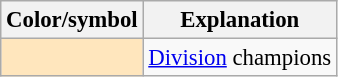<table class="wikitable" style="font-size:95%">
<tr>
<th scope="col">Color/symbol</th>
<th scope="col">Explanation</th>
</tr>
<tr>
<th scope="row" style="background:#FFE6BD"></th>
<td><a href='#'>Division</a> champions</td>
</tr>
</table>
